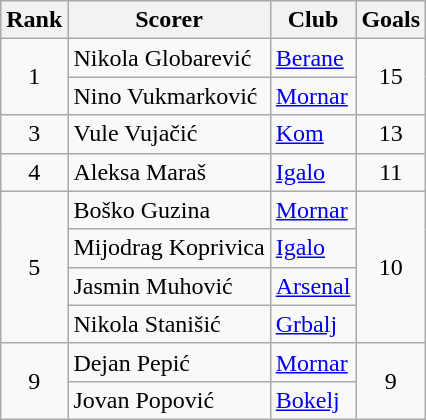<table class="wikitable">
<tr>
<th>Rank</th>
<th>Scorer</th>
<th>Club</th>
<th>Goals</th>
</tr>
<tr>
<td rowspan="2" align="center">1</td>
<td> Nikola Globarević</td>
<td><a href='#'>Berane</a></td>
<td rowspan="2" align="center">15</td>
</tr>
<tr>
<td> Nino Vukmarković</td>
<td><a href='#'>Mornar</a></td>
</tr>
<tr>
<td rowspan="1" align="center">3</td>
<td> Vule Vujačić</td>
<td><a href='#'>Kom</a></td>
<td rowspan="1" align="center">13</td>
</tr>
<tr>
<td rowspan="1" align="center">4</td>
<td> Aleksa Maraš</td>
<td><a href='#'>Igalo</a></td>
<td rowspan="1" align="center">11</td>
</tr>
<tr>
<td rowspan="4" align="center">5</td>
<td> Boško Guzina</td>
<td><a href='#'>Mornar</a></td>
<td rowspan="4" align="center">10</td>
</tr>
<tr>
<td> Mijodrag Koprivica</td>
<td><a href='#'>Igalo</a></td>
</tr>
<tr>
<td> Jasmin Muhović</td>
<td><a href='#'>Arsenal</a></td>
</tr>
<tr>
<td> Nikola Stanišić</td>
<td><a href='#'>Grbalj</a></td>
</tr>
<tr>
<td rowspan="2" align="center">9</td>
<td> Dejan Pepić</td>
<td><a href='#'>Mornar</a></td>
<td rowspan="2" align="center">9</td>
</tr>
<tr>
<td> Jovan Popović</td>
<td><a href='#'>Bokelj</a></td>
</tr>
</table>
